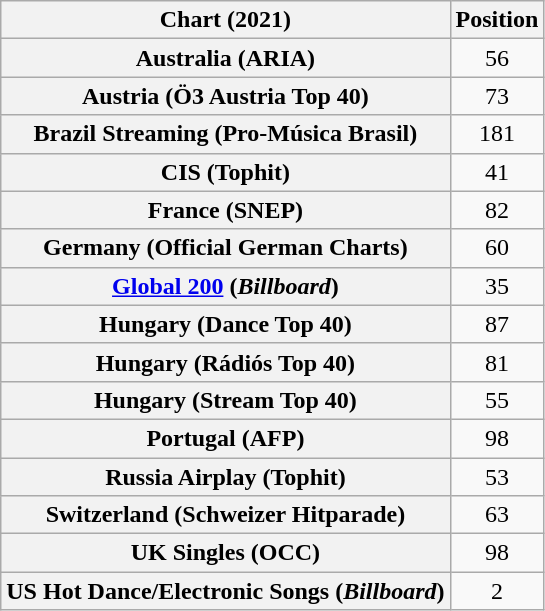<table class="wikitable sortable plainrowheaders" style="text-align:center">
<tr>
<th scope="col">Chart (2021)</th>
<th scope="col">Position</th>
</tr>
<tr>
<th scope="row">Australia (ARIA)</th>
<td>56</td>
</tr>
<tr>
<th scope="row">Austria (Ö3 Austria Top 40)</th>
<td>73</td>
</tr>
<tr>
<th scope="row">Brazil Streaming (Pro-Música Brasil)</th>
<td>181</td>
</tr>
<tr>
<th scope="row">CIS (Tophit)</th>
<td>41</td>
</tr>
<tr>
<th scope="row">France (SNEP)</th>
<td>82</td>
</tr>
<tr>
<th scope="row">Germany (Official German Charts)</th>
<td>60</td>
</tr>
<tr>
<th scope="row"><a href='#'>Global 200</a> (<em>Billboard</em>)</th>
<td>35</td>
</tr>
<tr>
<th scope="row">Hungary (Dance Top 40)</th>
<td>87</td>
</tr>
<tr>
<th scope="row">Hungary (Rádiós Top 40)</th>
<td>81</td>
</tr>
<tr>
<th scope="row">Hungary (Stream Top 40)</th>
<td>55</td>
</tr>
<tr>
<th scope="row">Portugal (AFP)</th>
<td>98</td>
</tr>
<tr>
<th scope="row">Russia Airplay (Tophit)</th>
<td>53</td>
</tr>
<tr>
<th scope="row">Switzerland (Schweizer Hitparade)</th>
<td>63</td>
</tr>
<tr>
<th scope="row">UK Singles (OCC)</th>
<td>98</td>
</tr>
<tr>
<th scope="row">US Hot Dance/Electronic Songs (<em>Billboard</em>)</th>
<td>2</td>
</tr>
</table>
